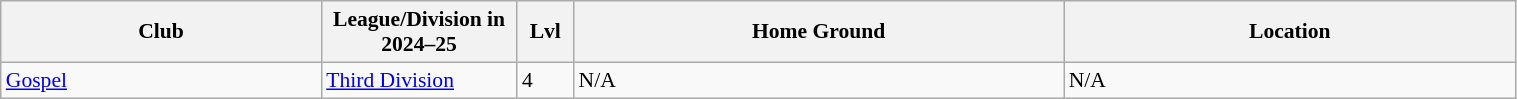<table class="wikitable sortable" width=80% style="font-size:90%">
<tr>
<th width=17%><strong>Club</strong></th>
<th width=10%><strong>League/Division in 2024–25</strong></th>
<th width=3%><strong>Lvl</strong></th>
<th width=26%><strong>Home Ground</strong></th>
<th width=24%><strong>Location</strong></th>
</tr>
<tr>
<td><a href='#'>Gospel</a></td>
<td><a href='#'>Third Division</a></td>
<td>4</td>
<td>N/A</td>
<td>N/A</td>
</tr>
</table>
